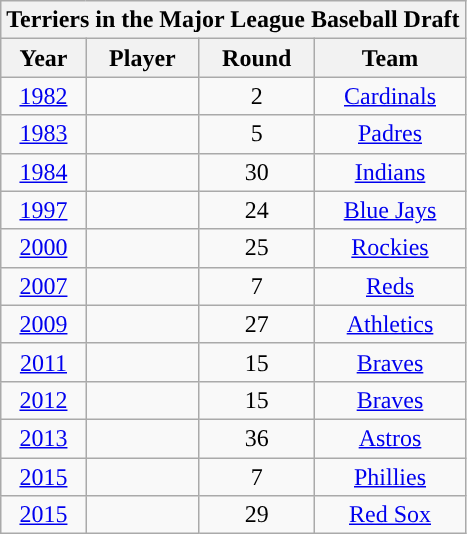<table class="wikitable sortable collapsible collapsed" style="text-align:center">
<tr>
<th colspan=4>Terriers in the Major League Baseball Draft</th>
</tr>
<tr>
<th>Year</th>
<th>Player</th>
<th>Round</th>
<th>Team</th>
</tr>
<tr>
<td><a href='#'>1982</a></td>
<td></td>
<td>2</td>
<td><a href='#'>Cardinals</a></td>
</tr>
<tr>
<td><a href='#'>1983</a></td>
<td></td>
<td>5</td>
<td><a href='#'>Padres</a></td>
</tr>
<tr>
<td><a href='#'>1984</a></td>
<td></td>
<td>30</td>
<td><a href='#'>Indians</a></td>
</tr>
<tr>
<td><a href='#'>1997</a></td>
<td></td>
<td>24</td>
<td><a href='#'>Blue Jays</a></td>
</tr>
<tr>
<td><a href='#'>2000</a></td>
<td></td>
<td>25</td>
<td><a href='#'>Rockies</a></td>
</tr>
<tr>
<td><a href='#'>2007</a></td>
<td></td>
<td>7</td>
<td><a href='#'>Reds</a></td>
</tr>
<tr>
<td><a href='#'>2009</a></td>
<td></td>
<td>27</td>
<td><a href='#'>Athletics</a></td>
</tr>
<tr>
<td><a href='#'>2011</a></td>
<td></td>
<td>15</td>
<td><a href='#'>Braves</a></td>
</tr>
<tr>
<td><a href='#'>2012</a></td>
<td></td>
<td>15</td>
<td><a href='#'>Braves</a></td>
</tr>
<tr>
<td><a href='#'>2013</a></td>
<td></td>
<td>36</td>
<td><a href='#'>Astros</a></td>
</tr>
<tr>
<td><a href='#'>2015</a></td>
<td></td>
<td>7</td>
<td><a href='#'>Phillies</a></td>
</tr>
<tr>
<td><a href='#'>2015</a></td>
<td></td>
<td>29</td>
<td><a href='#'>Red Sox</a></td>
</tr>
</table>
